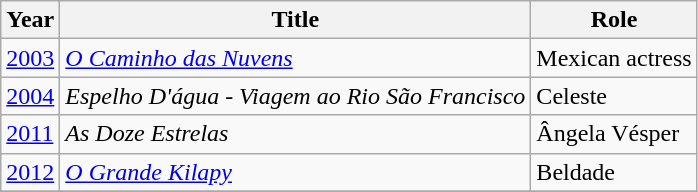<table class="wikitable">
<tr>
<th>Year</th>
<th>Title</th>
<th>Role</th>
</tr>
<tr>
<td><a href='#'>2003</a></td>
<td><em><a href='#'>O Caminho das Nuvens</a></em></td>
<td>Mexican actress</td>
</tr>
<tr>
<td><a href='#'>2004</a></td>
<td><em>Espelho D'água - Viagem ao Rio São Francisco</em></td>
<td>Celeste</td>
</tr>
<tr>
<td><a href='#'>2011</a></td>
<td><em>As Doze Estrelas</em></td>
<td>Ângela Vésper</td>
</tr>
<tr>
<td><a href='#'>2012</a></td>
<td><em><a href='#'>O Grande Kilapy</a></em></td>
<td>Beldade</td>
</tr>
<tr>
</tr>
</table>
